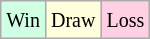<table class="wikitable">
<tr>
<td style="background:#d0ffe3;"><small>Win</small></td>
<td style="background:#ffffdd;"><small>Draw</small></td>
<td style="background:#ffd0e3;"><small>Loss</small></td>
</tr>
</table>
